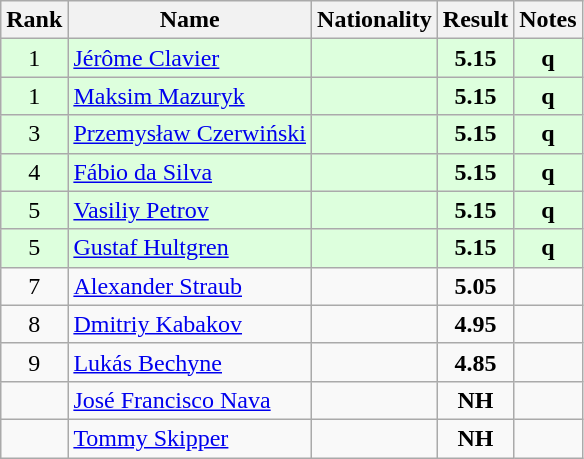<table class="wikitable sortable" style="text-align:center">
<tr>
<th>Rank</th>
<th>Name</th>
<th>Nationality</th>
<th>Result</th>
<th>Notes</th>
</tr>
<tr bgcolor=ddffdd>
<td>1</td>
<td align=left><a href='#'>Jérôme Clavier</a></td>
<td align=left></td>
<td><strong>5.15</strong></td>
<td><strong>q</strong></td>
</tr>
<tr bgcolor=ddffdd>
<td>1</td>
<td align=left><a href='#'>Maksim Mazuryk</a></td>
<td align=left></td>
<td><strong>5.15</strong></td>
<td><strong>q</strong></td>
</tr>
<tr bgcolor=ddffdd>
<td>3</td>
<td align=left><a href='#'>Przemysław Czerwiński</a></td>
<td align=left></td>
<td><strong>5.15</strong></td>
<td><strong>q</strong></td>
</tr>
<tr bgcolor=ddffdd>
<td>4</td>
<td align=left><a href='#'>Fábio da Silva</a></td>
<td align=left></td>
<td><strong>5.15</strong></td>
<td><strong>q</strong></td>
</tr>
<tr bgcolor=ddffdd>
<td>5</td>
<td align=left><a href='#'>Vasiliy Petrov</a></td>
<td align=left></td>
<td><strong>5.15</strong></td>
<td><strong>q</strong></td>
</tr>
<tr bgcolor=ddffdd>
<td>5</td>
<td align=left><a href='#'>Gustaf Hultgren</a></td>
<td align=left></td>
<td><strong>5.15</strong></td>
<td><strong>q</strong></td>
</tr>
<tr>
<td>7</td>
<td align=left><a href='#'>Alexander Straub</a></td>
<td align=left></td>
<td><strong>5.05</strong></td>
<td></td>
</tr>
<tr>
<td>8</td>
<td align=left><a href='#'>Dmitriy Kabakov</a></td>
<td align=left></td>
<td><strong>4.95</strong></td>
<td></td>
</tr>
<tr>
<td>9</td>
<td align=left><a href='#'>Lukás Bechyne</a></td>
<td align=left></td>
<td><strong>4.85</strong></td>
<td></td>
</tr>
<tr>
<td></td>
<td align=left><a href='#'>José Francisco Nava</a></td>
<td align=left></td>
<td><strong>NH</strong></td>
<td></td>
</tr>
<tr>
<td></td>
<td align=left><a href='#'>Tommy Skipper</a></td>
<td align=left></td>
<td><strong>NH</strong></td>
<td></td>
</tr>
</table>
